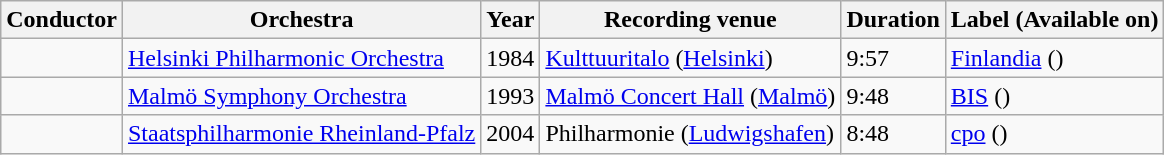<table class="wikitable sortable">
<tr>
<th scope="col">Conductor</th>
<th scope="col">Orchestra</th>
<th scope="col">Year</th>
<th scope="col">Recording venue</th>
<th scope="col">Duration</th>
<th scope="col">Label (Available on)</th>
</tr>
<tr>
<td></td>
<td><a href='#'>Helsinki Philharmonic Orchestra</a></td>
<td>1984</td>
<td><a href='#'>Kulttuuritalo</a> (<a href='#'>Helsinki</a>)</td>
<td>9:57</td>
<td><a href='#'>Finlandia</a> ()</td>
</tr>
<tr>
<td></td>
<td><a href='#'>Malmö Symphony Orchestra</a></td>
<td>1993</td>
<td><a href='#'>Malmö Concert Hall</a> (<a href='#'>Malmö</a>)</td>
<td>9:48</td>
<td><a href='#'>BIS</a> ()</td>
</tr>
<tr>
<td></td>
<td><a href='#'>Staatsphilharmonie Rheinland-Pfalz</a></td>
<td>2004</td>
<td>Philharmonie (<a href='#'>Ludwigshafen</a>)</td>
<td>8:48</td>
<td><a href='#'>cpo</a> ()</td>
</tr>
</table>
